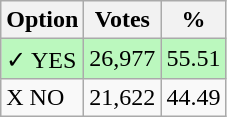<table class="wikitable">
<tr>
<th>Option</th>
<th>Votes</th>
<th>%</th>
</tr>
<tr>
<td style=background:#bbf8be>✓ YES</td>
<td style=background:#bbf8be>26,977</td>
<td style=background:#bbf8be>55.51</td>
</tr>
<tr>
<td>X NO</td>
<td>21,622</td>
<td>44.49</td>
</tr>
</table>
